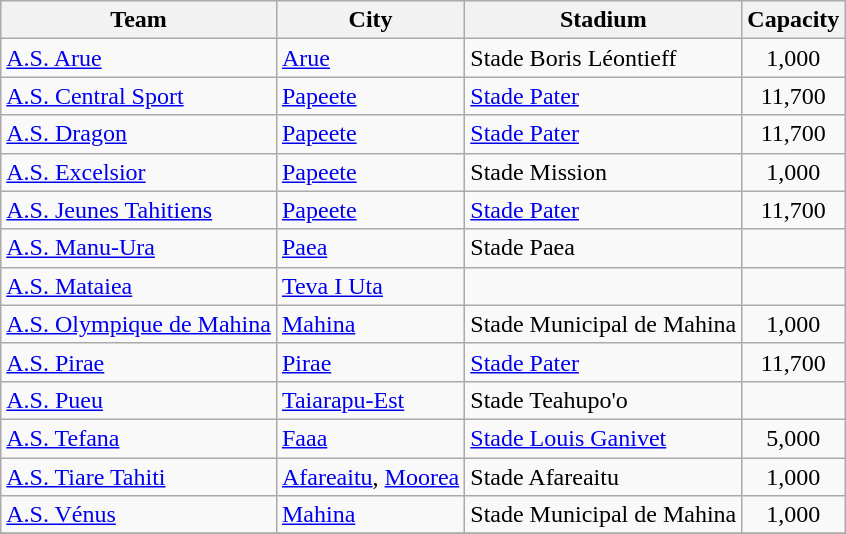<table class="wikitable sortable">
<tr>
<th>Team</th>
<th>City</th>
<th>Stadium</th>
<th>Capacity</th>
</tr>
<tr>
<td><a href='#'>A.S. Arue</a></td>
<td><a href='#'>Arue</a></td>
<td>Stade Boris Léontieff</td>
<td align="center">1,000</td>
</tr>
<tr>
<td><a href='#'>A.S. Central Sport</a></td>
<td><a href='#'>Papeete</a></td>
<td><a href='#'>Stade Pater</a></td>
<td align="center">11,700</td>
</tr>
<tr>
<td><a href='#'>A.S. Dragon</a></td>
<td><a href='#'>Papeete</a></td>
<td><a href='#'>Stade Pater</a></td>
<td align="center">11,700</td>
</tr>
<tr>
<td><a href='#'>A.S. Excelsior</a></td>
<td><a href='#'>Papeete</a></td>
<td>Stade Mission</td>
<td align="center">1,000</td>
</tr>
<tr>
<td><a href='#'>A.S. Jeunes Tahitiens</a></td>
<td><a href='#'>Papeete</a></td>
<td><a href='#'>Stade Pater</a></td>
<td align="center">11,700</td>
</tr>
<tr>
<td><a href='#'>A.S. Manu-Ura</a></td>
<td><a href='#'>Paea</a></td>
<td>Stade Paea</td>
<td align="center"></td>
</tr>
<tr>
<td><a href='#'>A.S. Mataiea</a></td>
<td><a href='#'>Teva I Uta</a></td>
<td></td>
<td align="center"></td>
</tr>
<tr>
<td><a href='#'>A.S. Olympique de Mahina</a></td>
<td><a href='#'>Mahina</a></td>
<td>Stade Municipal de Mahina</td>
<td align="center">1,000</td>
</tr>
<tr>
<td><a href='#'>A.S. Pirae</a></td>
<td><a href='#'>Pirae</a></td>
<td><a href='#'>Stade Pater</a></td>
<td align="center">11,700</td>
</tr>
<tr>
<td><a href='#'>A.S. Pueu</a></td>
<td><a href='#'>Taiarapu-Est</a></td>
<td>Stade Teahupo'o</td>
<td align="center"></td>
</tr>
<tr>
<td><a href='#'>A.S. Tefana</a></td>
<td><a href='#'>Faaa</a></td>
<td><a href='#'>Stade Louis Ganivet</a></td>
<td align="center">5,000</td>
</tr>
<tr>
<td><a href='#'>A.S. Tiare Tahiti</a></td>
<td><a href='#'>Afareaitu</a>, <a href='#'>Moorea</a></td>
<td>Stade Afareaitu</td>
<td align="center">1,000</td>
</tr>
<tr>
<td><a href='#'>A.S. Vénus</a></td>
<td><a href='#'>Mahina</a></td>
<td>Stade Municipal de Mahina</td>
<td align="center">1,000</td>
</tr>
<tr>
</tr>
</table>
